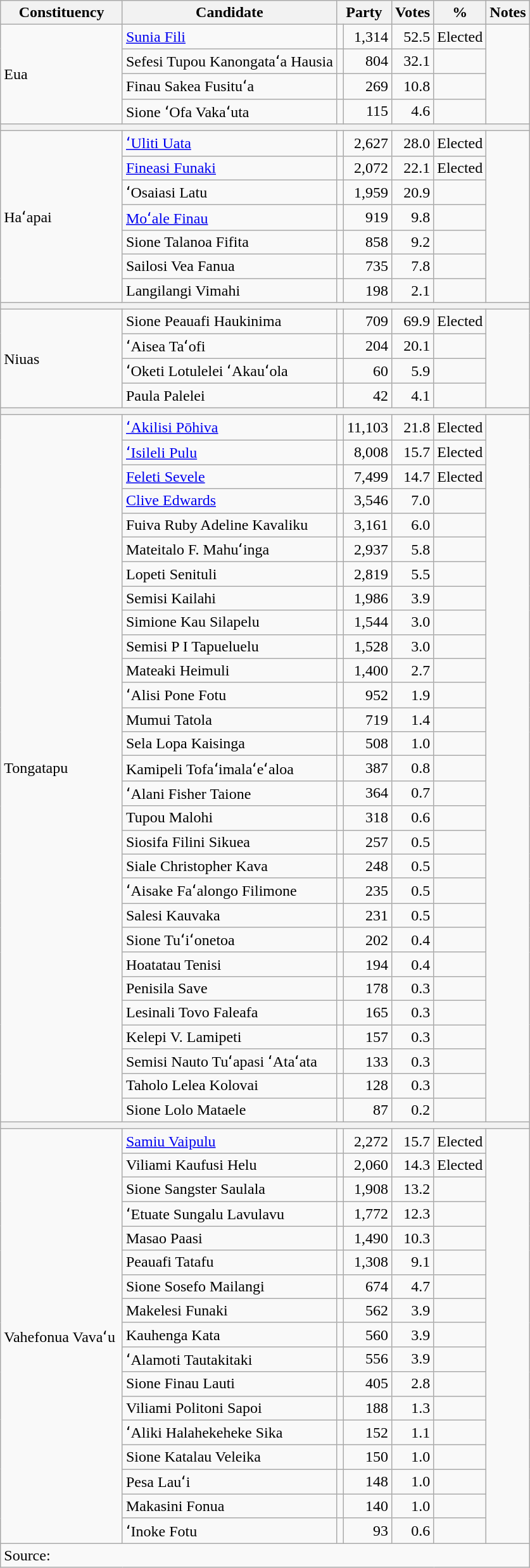<table class=wikitable>
<tr>
<th>Constituency</th>
<th>Candidate</th>
<th colspan=2>Party</th>
<th>Votes</th>
<th>%</th>
<th>Notes</th>
</tr>
<tr>
<td rowspan=4>Eua</td>
<td><a href='#'>Sunia Fili</a></td>
<td></td>
<td align=right>1,314</td>
<td align=right>52.5</td>
<td>Elected</td>
</tr>
<tr>
<td>Sefesi Tupou Kanongataʻa Hausia</td>
<td></td>
<td align=right>804</td>
<td align=right>32.1</td>
<td></td>
</tr>
<tr>
<td>Finau Sakea Fusituʻa</td>
<td></td>
<td align=right>269</td>
<td align=right>10.8</td>
<td></td>
</tr>
<tr>
<td>Sione ʻOfa Vakaʻuta</td>
<td></td>
<td align=right>115</td>
<td align=right>4.6</td>
<td></td>
</tr>
<tr>
<th colspan=7></th>
</tr>
<tr>
<td rowspan=7>Haʻapai</td>
<td><a href='#'>ʻUliti Uata</a></td>
<td></td>
<td align=right>2,627</td>
<td align=right>28.0</td>
<td>Elected</td>
</tr>
<tr>
<td><a href='#'>Fineasi Funaki</a></td>
<td></td>
<td align=right>2,072</td>
<td align=right>22.1</td>
<td>Elected</td>
</tr>
<tr>
<td>ʻOsaiasi Latu</td>
<td></td>
<td align=right>1,959</td>
<td align=right>20.9</td>
<td></td>
</tr>
<tr>
<td><a href='#'>Moʻale Finau</a></td>
<td></td>
<td align=right>919</td>
<td align=right>9.8</td>
<td></td>
</tr>
<tr>
<td>Sione Talanoa Fifita</td>
<td></td>
<td align=right>858</td>
<td align=right>9.2</td>
<td></td>
</tr>
<tr>
<td>Sailosi Vea Fanua</td>
<td></td>
<td align=right>735</td>
<td align=right>7.8</td>
<td></td>
</tr>
<tr>
<td>Langilangi Vimahi</td>
<td></td>
<td align=right>198</td>
<td align=right>2.1</td>
<td></td>
</tr>
<tr>
<th colspan=7></th>
</tr>
<tr>
<td rowspan=4>Niuas</td>
<td>Sione Peauafi Haukinima</td>
<td></td>
<td align=right>709</td>
<td align=right>69.9</td>
<td>Elected</td>
</tr>
<tr>
<td>ʻAisea Taʻofi</td>
<td></td>
<td align=right>204</td>
<td align=right>20.1</td>
<td></td>
</tr>
<tr>
<td>ʻOketi Lotulelei ʻAkauʻola</td>
<td></td>
<td align=right>60</td>
<td align=right>5.9</td>
<td></td>
</tr>
<tr>
<td>Paula Palelei</td>
<td></td>
<td align=right>42</td>
<td align=right>4.1</td>
<td></td>
</tr>
<tr>
<th colspan=7></th>
</tr>
<tr>
<td rowspan=29>Tongatapu</td>
<td><a href='#'>ʻAkilisi Pōhiva</a></td>
<td></td>
<td align=right>11,103</td>
<td align=right>21.8</td>
<td>Elected</td>
</tr>
<tr>
<td><a href='#'>ʻIsileli Pulu</a></td>
<td></td>
<td align=right>8,008</td>
<td align=right>15.7</td>
<td>Elected</td>
</tr>
<tr>
<td><a href='#'>Feleti Sevele</a></td>
<td></td>
<td align=right>7,499</td>
<td align=right>14.7</td>
<td>Elected</td>
</tr>
<tr>
<td><a href='#'>Clive Edwards</a></td>
<td></td>
<td align=right>3,546</td>
<td align=right>7.0</td>
<td></td>
</tr>
<tr>
<td>Fuiva Ruby Adeline Kavaliku</td>
<td></td>
<td align=right>3,161</td>
<td align=right>6.0</td>
<td></td>
</tr>
<tr>
<td>Mateitalo F. Mahuʻinga</td>
<td></td>
<td align=right>2,937</td>
<td align=right>5.8</td>
<td></td>
</tr>
<tr>
<td>Lopeti Senituli</td>
<td></td>
<td align=right>2,819</td>
<td align=right>5.5</td>
<td></td>
</tr>
<tr>
<td>Semisi Kailahi</td>
<td></td>
<td align=right>1,986</td>
<td align=right>3.9</td>
<td></td>
</tr>
<tr>
<td>Simione Kau Silapelu</td>
<td></td>
<td align=right>1,544</td>
<td align=right>3.0</td>
<td></td>
</tr>
<tr>
<td>Semisi P I Tapueluelu</td>
<td></td>
<td align=right>1,528</td>
<td align=right>3.0</td>
<td></td>
</tr>
<tr>
<td>Mateaki Heimuli</td>
<td></td>
<td align=right>1,400</td>
<td align=right>2.7</td>
<td></td>
</tr>
<tr>
<td>ʻAlisi Pone Fotu</td>
<td></td>
<td align=right>952</td>
<td align=right>1.9</td>
<td></td>
</tr>
<tr>
<td>Mumui Tatola</td>
<td></td>
<td align=right>719</td>
<td align=right>1.4</td>
<td></td>
</tr>
<tr>
<td>Sela Lopa Kaisinga</td>
<td></td>
<td align=right>508</td>
<td align=right>1.0</td>
<td></td>
</tr>
<tr>
<td>Kamipeli Tofaʻimalaʻeʻaloa</td>
<td></td>
<td align=right>387</td>
<td align=right>0.8</td>
<td></td>
</tr>
<tr>
<td>ʻAlani Fisher Taione</td>
<td></td>
<td align=right>364</td>
<td align=right>0.7</td>
<td></td>
</tr>
<tr>
<td>Tupou Malohi</td>
<td></td>
<td align=right>318</td>
<td align=right>0.6</td>
<td></td>
</tr>
<tr>
<td>Siosifa Filini Sikuea</td>
<td></td>
<td align=right>257</td>
<td align=right>0.5</td>
<td></td>
</tr>
<tr>
<td>Siale Christopher Kava</td>
<td></td>
<td align=right>248</td>
<td align=right>0.5</td>
<td></td>
</tr>
<tr>
<td>ʻAisake Faʻalongo Filimone</td>
<td></td>
<td align=right>235</td>
<td align=right>0.5</td>
<td></td>
</tr>
<tr>
<td>Salesi Kauvaka</td>
<td></td>
<td align=right>231</td>
<td align=right>0.5</td>
<td></td>
</tr>
<tr>
<td>Sione Tuʻiʻonetoa</td>
<td></td>
<td align=right>202</td>
<td align=right>0.4</td>
<td></td>
</tr>
<tr>
<td>Hoatatau Tenisi</td>
<td></td>
<td align=right>194</td>
<td align=right>0.4</td>
<td></td>
</tr>
<tr>
<td>Penisila Save</td>
<td></td>
<td align=right>178</td>
<td align=right>0.3</td>
<td></td>
</tr>
<tr>
<td>Lesinali Tovo Faleafa</td>
<td></td>
<td align=right>165</td>
<td align=right>0.3</td>
<td></td>
</tr>
<tr>
<td>Kelepi V. Lamipeti</td>
<td></td>
<td align=right>157</td>
<td align=right>0.3</td>
<td></td>
</tr>
<tr>
<td>Semisi Nauto Tuʻapasi ʻAtaʻata</td>
<td></td>
<td align=right>133</td>
<td align=right>0.3</td>
<td></td>
</tr>
<tr>
<td>Taholo Lelea Kolovai</td>
<td></td>
<td align=right>128</td>
<td align=right>0.3</td>
<td></td>
</tr>
<tr>
<td>Sione Lolo Mataele</td>
<td></td>
<td align=right>87</td>
<td align=right>0.2</td>
<td></td>
</tr>
<tr>
<th colspan=7></th>
</tr>
<tr>
<td rowspan=17>Vahefonua Vavaʻu </td>
<td><a href='#'>Samiu Vaipulu</a></td>
<td></td>
<td align=right>2,272</td>
<td align=right>15.7</td>
<td>Elected</td>
</tr>
<tr>
<td>Viliami Kaufusi Helu</td>
<td></td>
<td align=right>2,060</td>
<td align=right>14.3</td>
<td>Elected</td>
</tr>
<tr>
<td>Sione Sangster Saulala</td>
<td></td>
<td align=right>1,908</td>
<td align=right>13.2</td>
<td></td>
</tr>
<tr>
<td>ʻEtuate Sungalu Lavulavu</td>
<td></td>
<td align=right>1,772</td>
<td align=right>12.3</td>
<td></td>
</tr>
<tr>
<td>Masao Paasi</td>
<td></td>
<td align=right>1,490</td>
<td align=right>10.3</td>
<td></td>
</tr>
<tr>
<td>Peauafi Tatafu</td>
<td></td>
<td align=right>1,308</td>
<td align=right>9.1</td>
<td></td>
</tr>
<tr>
<td>Sione Sosefo Mailangi</td>
<td></td>
<td align=right>674</td>
<td align=right>4.7</td>
<td></td>
</tr>
<tr>
<td>Makelesi Funaki</td>
<td></td>
<td align=right>562</td>
<td align=right>3.9</td>
<td></td>
</tr>
<tr>
<td>Kauhenga Kata</td>
<td></td>
<td align=right>560</td>
<td align=right>3.9</td>
<td></td>
</tr>
<tr>
<td>ʻAlamoti Tautakitaki</td>
<td></td>
<td align=right>556</td>
<td align=right>3.9</td>
<td></td>
</tr>
<tr>
<td>Sione Finau Lauti</td>
<td></td>
<td align=right>405</td>
<td align=right>2.8</td>
<td></td>
</tr>
<tr>
<td>Viliami Politoni Sapoi</td>
<td></td>
<td align=right>188</td>
<td align=right>1.3</td>
<td></td>
</tr>
<tr>
<td>ʻAliki Halahekeheke Sika</td>
<td></td>
<td align=right>152</td>
<td align=right>1.1</td>
<td></td>
</tr>
<tr>
<td>Sione Katalau Veleika</td>
<td></td>
<td align=right>150</td>
<td align=right>1.0</td>
<td></td>
</tr>
<tr>
<td>Pesa Lauʻi</td>
<td></td>
<td align=right>148</td>
<td align=right>1.0</td>
<td></td>
</tr>
<tr>
<td>Makasini Fonua</td>
<td></td>
<td align=right>140</td>
<td align=right>1.0</td>
<td></td>
</tr>
<tr>
<td>ʻInoke Fotu</td>
<td></td>
<td align=right>93</td>
<td align=right>0.6</td>
<td></td>
</tr>
<tr>
<td colspan=7>Source: </td>
</tr>
</table>
